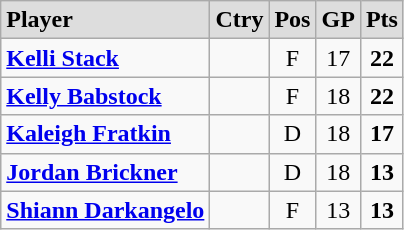<table class= "wikitable">
<tr align="center" style="font-weight:bold; background-color:#dddddd;" |>
<td align="left">Player</td>
<td>Ctry</td>
<td>Pos</td>
<td>GP</td>
<td>Pts</td>
</tr>
<tr align="center">
<td align="left"><strong><a href='#'>Kelli Stack</a></strong></td>
<td></td>
<td>F</td>
<td>17</td>
<td><strong>22</strong></td>
</tr>
<tr align="center">
<td align="left"><strong><a href='#'>Kelly Babstock</a></strong></td>
<td></td>
<td>F</td>
<td>18</td>
<td><strong>22</strong></td>
</tr>
<tr align="center">
<td align="left"><strong><a href='#'>Kaleigh Fratkin</a></strong></td>
<td></td>
<td>D</td>
<td>18</td>
<td><strong>17</strong></td>
</tr>
<tr align="center">
<td align="left"><strong><a href='#'>Jordan Brickner</a></strong></td>
<td></td>
<td>D</td>
<td>18</td>
<td><strong>13</strong></td>
</tr>
<tr align="center">
<td align="left"><strong><a href='#'>Shiann Darkangelo</a></strong></td>
<td></td>
<td>F</td>
<td>13</td>
<td><strong>13</strong></td>
</tr>
</table>
